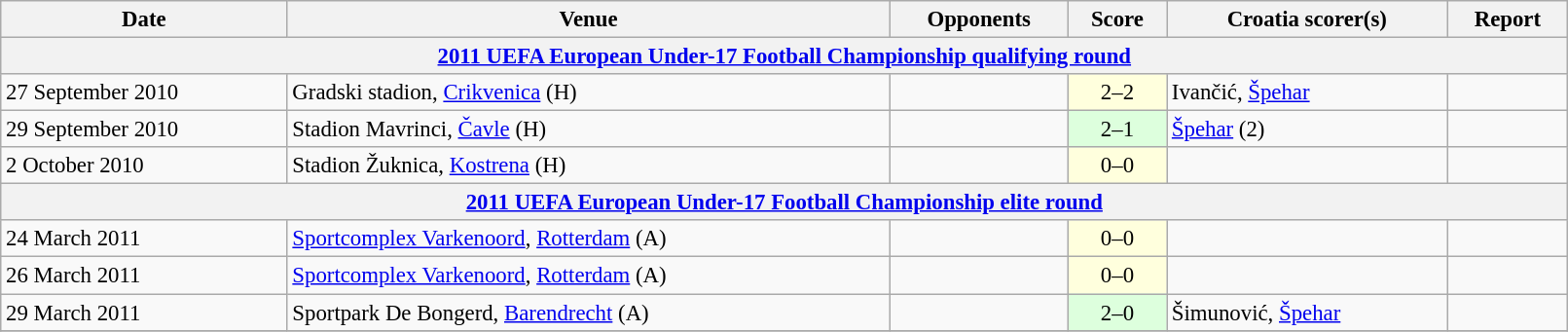<table class="wikitable" width=85%; style="font-size:95%;">
<tr>
<th>Date</th>
<th>Venue</th>
<th>Opponents</th>
<th>Score</th>
<th>Croatia scorer(s)</th>
<th>Report</th>
</tr>
<tr>
<th colspan=7><a href='#'>2011 UEFA European Under-17 Football Championship qualifying round</a></th>
</tr>
<tr>
<td>27 September 2010</td>
<td>Gradski stadion, <a href='#'>Crikvenica</a> (H)</td>
<td></td>
<td align=center bgcolor=ffffdd>2–2</td>
<td>Ivančić, <a href='#'>Špehar</a></td>
<td></td>
</tr>
<tr>
<td>29 September 2010</td>
<td>Stadion Mavrinci, <a href='#'>Čavle</a> (H)</td>
<td></td>
<td align=center bgcolor=ddffdd>2–1</td>
<td><a href='#'>Špehar</a> (2)</td>
<td></td>
</tr>
<tr>
<td>2 October 2010</td>
<td>Stadion Žuknica, <a href='#'>Kostrena</a> (H)</td>
<td></td>
<td align=center bgcolor=ffffdd>0–0</td>
<td></td>
<td></td>
</tr>
<tr>
<th colspan=7><a href='#'>2011 UEFA European Under-17 Football Championship elite round</a></th>
</tr>
<tr>
<td>24 March 2011</td>
<td><a href='#'>Sportcomplex Varkenoord</a>, <a href='#'>Rotterdam</a> (A)</td>
<td></td>
<td align=center bgcolor=ffffdd>0–0</td>
<td></td>
<td></td>
</tr>
<tr>
<td>26 March 2011</td>
<td><a href='#'>Sportcomplex Varkenoord</a>, <a href='#'>Rotterdam</a> (A)</td>
<td></td>
<td align=center bgcolor=ffffdd>0–0</td>
<td></td>
<td></td>
</tr>
<tr>
<td>29 March 2011</td>
<td>Sportpark De Bongerd, <a href='#'>Barendrecht</a> (A)</td>
<td></td>
<td align=center bgcolor=ddffdd>2–0</td>
<td>Šimunović, <a href='#'>Špehar</a></td>
<td></td>
</tr>
<tr>
</tr>
</table>
